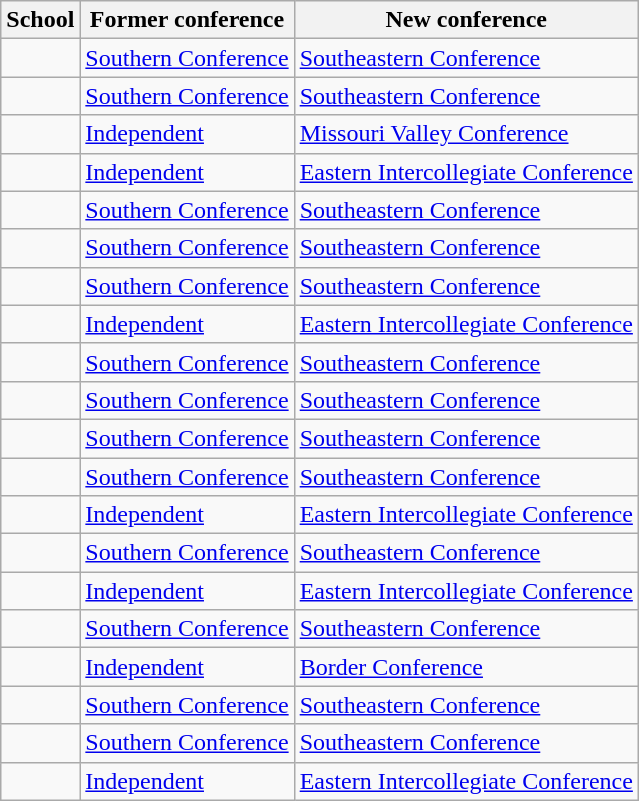<table class="wikitable sortable">
<tr>
<th>School</th>
<th>Former conference</th>
<th>New conference</th>
</tr>
<tr>
<td></td>
<td><a href='#'>Southern Conference</a></td>
<td><a href='#'>Southeastern Conference</a></td>
</tr>
<tr>
<td></td>
<td><a href='#'>Southern Conference</a></td>
<td><a href='#'>Southeastern Conference</a></td>
</tr>
<tr>
<td></td>
<td><a href='#'>Independent</a></td>
<td><a href='#'>Missouri Valley Conference</a></td>
</tr>
<tr>
<td></td>
<td><a href='#'>Independent</a></td>
<td><a href='#'>Eastern Intercollegiate Conference</a></td>
</tr>
<tr>
<td></td>
<td><a href='#'>Southern Conference</a></td>
<td><a href='#'>Southeastern Conference</a></td>
</tr>
<tr>
<td></td>
<td><a href='#'>Southern Conference</a></td>
<td><a href='#'>Southeastern Conference</a></td>
</tr>
<tr>
<td></td>
<td><a href='#'>Southern Conference</a></td>
<td><a href='#'>Southeastern Conference</a></td>
</tr>
<tr>
<td></td>
<td><a href='#'>Independent</a></td>
<td><a href='#'>Eastern Intercollegiate Conference</a></td>
</tr>
<tr>
<td></td>
<td><a href='#'>Southern Conference</a></td>
<td><a href='#'>Southeastern Conference</a></td>
</tr>
<tr>
<td></td>
<td><a href='#'>Southern Conference</a></td>
<td><a href='#'>Southeastern Conference</a></td>
</tr>
<tr>
<td></td>
<td><a href='#'>Southern Conference</a></td>
<td><a href='#'>Southeastern Conference</a></td>
</tr>
<tr>
<td></td>
<td><a href='#'>Southern Conference</a></td>
<td><a href='#'>Southeastern Conference</a></td>
</tr>
<tr>
<td></td>
<td><a href='#'>Independent</a></td>
<td><a href='#'>Eastern Intercollegiate Conference</a></td>
</tr>
<tr>
<td></td>
<td><a href='#'>Southern Conference</a></td>
<td><a href='#'>Southeastern Conference</a></td>
</tr>
<tr>
<td></td>
<td><a href='#'>Independent</a></td>
<td><a href='#'>Eastern Intercollegiate Conference</a></td>
</tr>
<tr>
<td></td>
<td><a href='#'>Southern Conference</a></td>
<td><a href='#'>Southeastern Conference</a></td>
</tr>
<tr>
<td></td>
<td><a href='#'>Independent</a></td>
<td><a href='#'>Border Conference</a></td>
</tr>
<tr>
<td></td>
<td><a href='#'>Southern Conference</a></td>
<td><a href='#'>Southeastern Conference</a></td>
</tr>
<tr>
<td></td>
<td><a href='#'>Southern Conference</a></td>
<td><a href='#'>Southeastern Conference</a></td>
</tr>
<tr>
<td></td>
<td><a href='#'>Independent</a></td>
<td><a href='#'>Eastern Intercollegiate Conference</a></td>
</tr>
</table>
